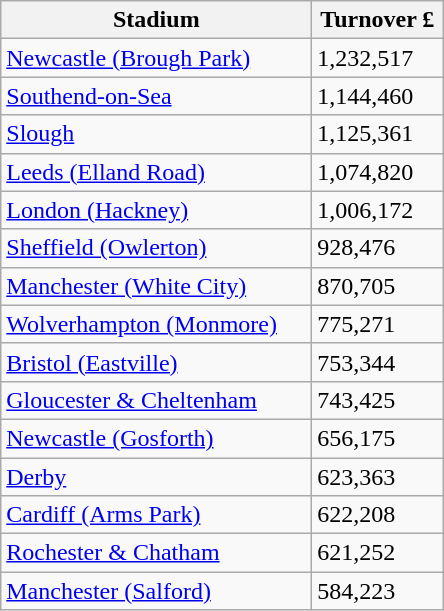<table class="wikitable">
<tr>
<th width=200>Stadium</th>
<th width=80>Turnover £</th>
</tr>
<tr>
<td><a href='#'>Newcastle (Brough Park)</a></td>
<td>1,232,517</td>
</tr>
<tr>
<td><a href='#'>Southend-on-Sea</a></td>
<td>1,144,460</td>
</tr>
<tr>
<td><a href='#'>Slough</a></td>
<td>1,125,361</td>
</tr>
<tr>
<td><a href='#'>Leeds (Elland Road)</a></td>
<td>1,074,820</td>
</tr>
<tr>
<td><a href='#'>London (Hackney)</a></td>
<td>1,006,172</td>
</tr>
<tr>
<td><a href='#'>Sheffield (Owlerton)</a></td>
<td>928,476</td>
</tr>
<tr>
<td><a href='#'>Manchester (White City)</a></td>
<td>870,705</td>
</tr>
<tr>
<td><a href='#'>Wolverhampton (Monmore)</a></td>
<td>775,271</td>
</tr>
<tr>
<td><a href='#'>Bristol (Eastville)</a></td>
<td>753,344</td>
</tr>
<tr>
<td><a href='#'>Gloucester & Cheltenham</a></td>
<td>743,425</td>
</tr>
<tr>
<td><a href='#'>Newcastle (Gosforth)</a></td>
<td>656,175</td>
</tr>
<tr>
<td><a href='#'>Derby</a></td>
<td>623,363</td>
</tr>
<tr>
<td><a href='#'>Cardiff (Arms Park)</a></td>
<td>622,208</td>
</tr>
<tr>
<td><a href='#'>Rochester & Chatham</a></td>
<td>621,252</td>
</tr>
<tr>
<td><a href='#'>Manchester (Salford)</a></td>
<td>584,223</td>
</tr>
</table>
